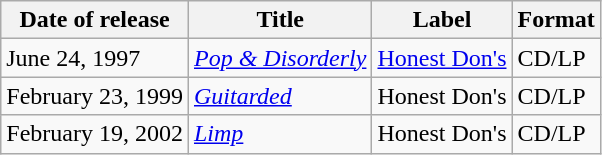<table class="wikitable">
<tr>
<th><strong>Date of release</strong></th>
<th><strong>Title</strong></th>
<th><strong>Label</strong></th>
<th><strong>Format</strong></th>
</tr>
<tr>
<td>June 24, 1997</td>
<td><em><a href='#'>Pop & Disorderly</a></em></td>
<td><a href='#'>Honest Don's</a></td>
<td>CD/LP</td>
</tr>
<tr>
<td>February 23, 1999</td>
<td><em><a href='#'>Guitarded</a></em></td>
<td>Honest Don's</td>
<td>CD/LP</td>
</tr>
<tr>
<td>February 19, 2002</td>
<td><em><a href='#'>Limp</a></em></td>
<td>Honest Don's</td>
<td>CD/LP</td>
</tr>
</table>
